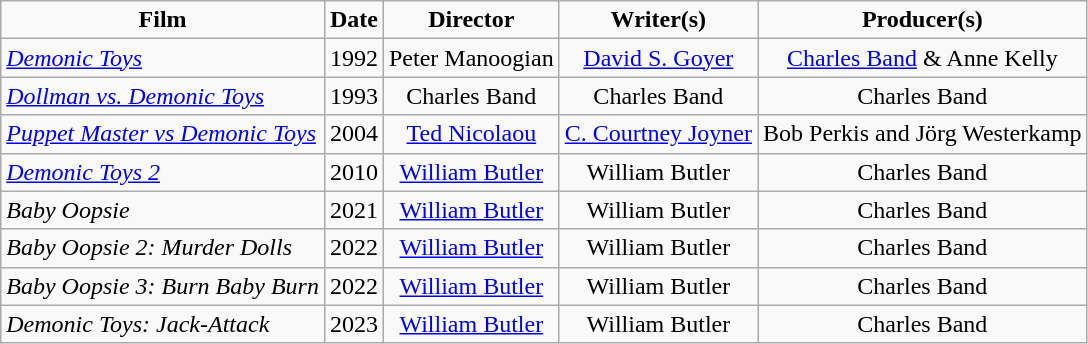<table class="wikitable" border="4">
<tr>
<td align="center"><strong>Film</strong></td>
<td align="center"><strong>Date</strong></td>
<td align="center"><strong>Director</strong></td>
<td align="center"><strong>Writer(s)</strong></td>
<td align="center"><strong>Producer(s)</strong></td>
</tr>
<tr>
<td><em><a href='#'>Demonic Toys</a></em></td>
<td align="center">1992</td>
<td align="center">Peter Manoogian</td>
<td align="center"><a href='#'>David S. Goyer</a></td>
<td align="center"><a href='#'>Charles Band</a> & Anne Kelly</td>
</tr>
<tr>
<td><em><a href='#'>Dollman vs. Demonic Toys</a></em></td>
<td align="center">1993</td>
<td align="center">Charles Band</td>
<td align="center">Charles Band</td>
<td align="center">Charles Band</td>
</tr>
<tr>
<td><em><a href='#'>Puppet Master vs Demonic Toys</a></em></td>
<td align="center">2004</td>
<td align="center"><a href='#'>Ted Nicolaou</a></td>
<td align="center"><a href='#'>C. Courtney Joyner</a></td>
<td align="center">Bob Perkis and Jörg Westerkamp</td>
</tr>
<tr>
<td><em><a href='#'>Demonic Toys 2</a></em></td>
<td align="center">2010</td>
<td align="center"><a href='#'>William Butler</a></td>
<td align="center">William Butler</td>
<td align="center">Charles Band</td>
</tr>
<tr>
<td><em>Baby Oopsie</em></td>
<td align="center">2021</td>
<td align="center"><a href='#'>William Butler</a></td>
<td align="center">William Butler</td>
<td align="center">Charles Band</td>
</tr>
<tr>
<td><em>Baby Oopsie 2: Murder Dolls</em></td>
<td align="center">2022</td>
<td align="center"><a href='#'>William Butler</a></td>
<td align="center">William Butler</td>
<td align="center">Charles Band</td>
</tr>
<tr>
<td><em>Baby Oopsie 3: Burn Baby Burn</em></td>
<td align="center">2022</td>
<td align="center"><a href='#'>William Butler</a></td>
<td align="center">William Butler</td>
<td align="center">Charles Band</td>
</tr>
<tr>
<td><em>Demonic Toys: Jack-Attack</em></td>
<td align="center">2023</td>
<td align="center"><a href='#'>William Butler</a></td>
<td align="center">William Butler</td>
<td align="center">Charles Band</td>
</tr>
</table>
